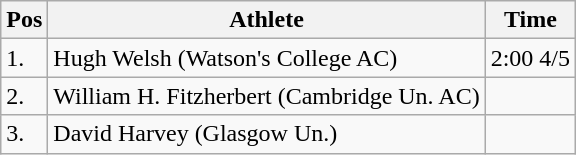<table class="wikitable">
<tr>
<th>Pos</th>
<th>Athlete</th>
<th>Time</th>
</tr>
<tr>
<td>1.</td>
<td>Hugh Welsh (Watson's College AC)</td>
<td>2:00 4/5</td>
</tr>
<tr>
<td>2.</td>
<td>William H. Fitzherbert (Cambridge Un. AC)</td>
<td></td>
</tr>
<tr>
<td>3.</td>
<td>David Harvey (Glasgow Un.)</td>
<td></td>
</tr>
</table>
